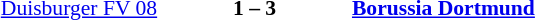<table width=100% cellspacing=1>
<tr>
<th width=25%></th>
<th width=10%></th>
<th width=25%></th>
<th></th>
</tr>
<tr style=font-size:90%>
<td align=right><a href='#'>Duisburger FV 08</a></td>
<td align=center><strong>1 – 3</strong></td>
<td><strong><a href='#'>Borussia Dortmund</a></strong></td>
</tr>
</table>
